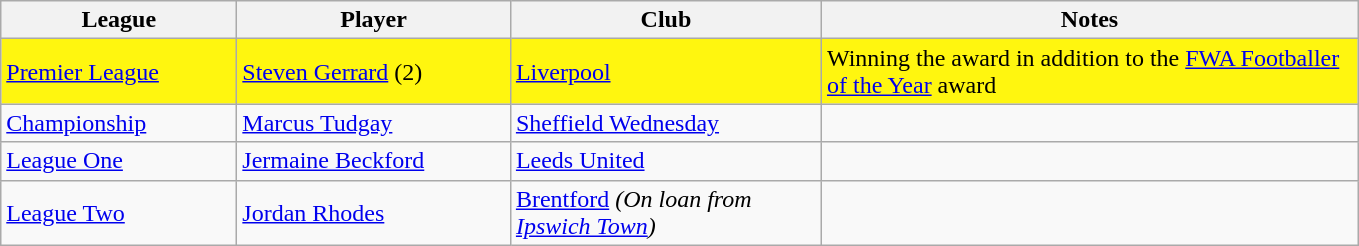<table class="wikitable">
<tr>
<th>League</th>
<th>Player</th>
<th>Club</th>
<th width="350px">Notes</th>
</tr>
<tr bgcolor=#FFF60F>
<td width="150px"><a href='#'>Premier League</a></td>
<td width="175px"> <a href='#'>Steven Gerrard</a> (2)</td>
<td width="200px"><a href='#'>Liverpool</a></td>
<td>Winning the award in addition to the <a href='#'>FWA Footballer of the Year</a> award</td>
</tr>
<tr>
<td><a href='#'>Championship</a></td>
<td> <a href='#'>Marcus Tudgay</a></td>
<td><a href='#'>Sheffield Wednesday</a></td>
<td></td>
</tr>
<tr>
<td><a href='#'>League One</a></td>
<td> <a href='#'>Jermaine Beckford</a></td>
<td><a href='#'>Leeds United</a></td>
<td></td>
</tr>
<tr>
<td><a href='#'>League Two</a></td>
<td> <a href='#'>Jordan Rhodes</a></td>
<td><a href='#'>Brentford</a> <em>(On loan from <a href='#'>Ipswich Town</a>)</em></td>
<td></td>
</tr>
</table>
